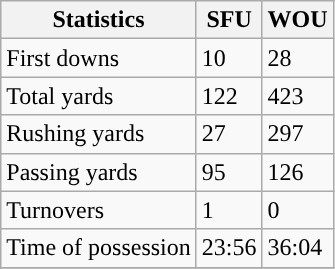<table class="wikitable" style="float: left;">
<tr>
<th>Statistics</th>
<th>SFU</th>
<th>WOU</th>
</tr>
<tr>
<td>First downs</td>
<td>10</td>
<td>28</td>
</tr>
<tr>
<td>Total yards</td>
<td>122</td>
<td>423</td>
</tr>
<tr>
<td>Rushing yards</td>
<td>27</td>
<td>297</td>
</tr>
<tr>
<td>Passing yards</td>
<td>95</td>
<td>126</td>
</tr>
<tr>
<td>Turnovers</td>
<td>1</td>
<td>0</td>
</tr>
<tr>
<td>Time of possession</td>
<td>23:56</td>
<td>36:04</td>
</tr>
<tr>
</tr>
</table>
